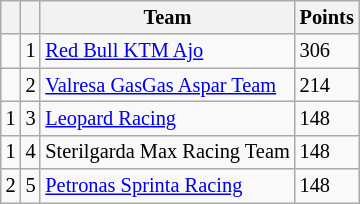<table class="wikitable" style="font-size: 85%;">
<tr>
<th></th>
<th></th>
<th>Team</th>
<th>Points</th>
</tr>
<tr>
<td></td>
<td align=center>1</td>
<td> <a href='#'>Red Bull KTM Ajo</a></td>
<td align=left>306</td>
</tr>
<tr>
<td></td>
<td align=center>2</td>
<td> <a href='#'>Valresa GasGas Aspar Team</a></td>
<td align=left>214</td>
</tr>
<tr>
<td> 1</td>
<td align=center>3</td>
<td> <a href='#'>Leopard Racing</a></td>
<td align=left>148</td>
</tr>
<tr>
<td> 1</td>
<td align=center>4</td>
<td> Sterilgarda Max Racing Team</td>
<td align=left>148</td>
</tr>
<tr>
<td> 2</td>
<td align=center>5</td>
<td> <a href='#'>Petronas Sprinta Racing</a></td>
<td align=left>148</td>
</tr>
</table>
